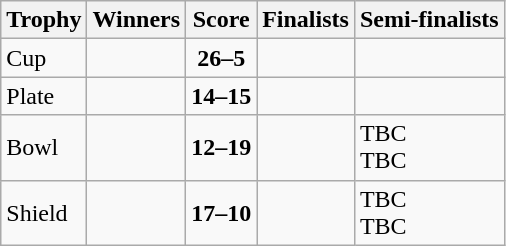<table class="wikitable" style="text-align:left">
<tr>
<th>Trophy</th>
<th>Winners</th>
<th>Score</th>
<th>Finalists</th>
<th>Semi-finalists</th>
</tr>
<tr>
<td>Cup</td>
<td></td>
<td align=center><strong>26–5</strong></td>
<td></td>
<td><br></td>
</tr>
<tr>
<td>Plate</td>
<td></td>
<td align=center><strong>14–15</strong></td>
<td></td>
<td><br></td>
</tr>
<tr>
<td>Bowl</td>
<td></td>
<td align=center><strong>12–19</strong></td>
<td></td>
<td>TBC<br>TBC</td>
</tr>
<tr>
<td>Shield</td>
<td></td>
<td align=center><strong>17–10</strong></td>
<td></td>
<td>TBC<br>TBC</td>
</tr>
</table>
